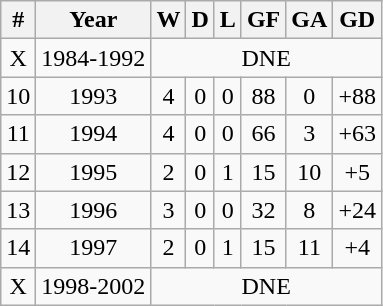<table class="wikitable sortable" style="text-align:center">
<tr>
<th>#</th>
<th>Year</th>
<th>W</th>
<th>D</th>
<th>L</th>
<th>GF</th>
<th>GA</th>
<th>GD</th>
</tr>
<tr>
<td>X</td>
<td>1984-1992</td>
<td colspan=6>DNE</td>
</tr>
<tr>
<td>10</td>
<td>1993</td>
<td>4</td>
<td>0</td>
<td>0</td>
<td>88</td>
<td>0</td>
<td>+88</td>
</tr>
<tr>
<td>11</td>
<td>1994</td>
<td>4</td>
<td>0</td>
<td>0</td>
<td>66</td>
<td>3</td>
<td>+63</td>
</tr>
<tr>
<td>12</td>
<td>1995</td>
<td>2</td>
<td>0</td>
<td>1</td>
<td>15</td>
<td>10</td>
<td>+5</td>
</tr>
<tr>
<td>13</td>
<td>1996</td>
<td>3</td>
<td>0</td>
<td>0</td>
<td>32</td>
<td>8</td>
<td>+24</td>
</tr>
<tr>
<td>14</td>
<td>1997</td>
<td>2</td>
<td>0</td>
<td>1</td>
<td>15</td>
<td>11</td>
<td>+4</td>
</tr>
<tr>
<td>X</td>
<td>1998-2002</td>
<td colspan=6>DNE</td>
</tr>
</table>
